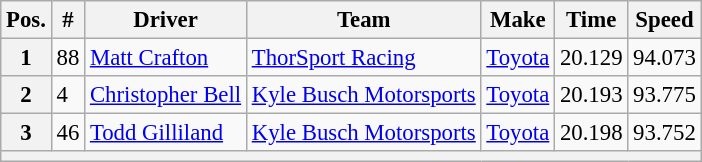<table class="wikitable" style="font-size: 95%;">
<tr>
<th>Pos.</th>
<th>#</th>
<th>Driver</th>
<th>Team</th>
<th>Make</th>
<th>Time</th>
<th>Speed</th>
</tr>
<tr>
<th>1</th>
<td>88</td>
<td><a href='#'>Matt Crafton</a></td>
<td><a href='#'>ThorSport Racing</a></td>
<td><a href='#'>Toyota</a></td>
<td>20.129</td>
<td>94.073</td>
</tr>
<tr>
<th>2</th>
<td>4</td>
<td><a href='#'>Christopher Bell</a></td>
<td><a href='#'>Kyle Busch Motorsports</a></td>
<td><a href='#'>Toyota</a></td>
<td>20.193</td>
<td>93.775</td>
</tr>
<tr>
<th>3</th>
<td>46</td>
<td><a href='#'>Todd Gilliland</a></td>
<td><a href='#'>Kyle Busch Motorsports</a></td>
<td><a href='#'>Toyota</a></td>
<td>20.198</td>
<td>93.752</td>
</tr>
<tr>
<th colspan="7"></th>
</tr>
</table>
